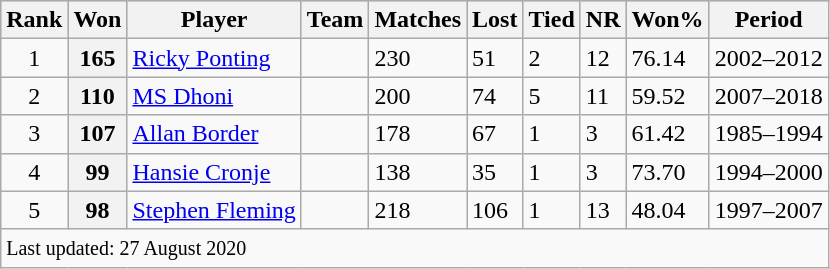<table class="wikitable plainrowheaders sortable">
<tr style="background:#9cf;">
<th>Rank</th>
<th>Won</th>
<th>Player</th>
<th>Team</th>
<th>Matches</th>
<th>Lost</th>
<th>Tied</th>
<th>NR</th>
<th>Won%</th>
<th>Period</th>
</tr>
<tr>
<td align=center>1</td>
<th>165</th>
<td><a href='#'>Ricky Ponting</a></td>
<td></td>
<td>230</td>
<td>51</td>
<td>2</td>
<td>12</td>
<td>76.14</td>
<td>2002–2012</td>
</tr>
<tr>
<td align=center>2</td>
<th>110</th>
<td><a href='#'>MS Dhoni</a></td>
<td></td>
<td>200</td>
<td>74</td>
<td>5</td>
<td>11</td>
<td>59.52</td>
<td>2007–2018</td>
</tr>
<tr>
<td align=center>3</td>
<th>107</th>
<td><a href='#'>Allan Border</a></td>
<td></td>
<td>178</td>
<td>67</td>
<td>1</td>
<td>3</td>
<td>61.42</td>
<td>1985–1994</td>
</tr>
<tr>
<td align=center>4</td>
<th>99</th>
<td><a href='#'>Hansie Cronje</a></td>
<td></td>
<td>138</td>
<td>35</td>
<td>1</td>
<td>3</td>
<td>73.70</td>
<td>1994–2000</td>
</tr>
<tr>
<td align=center>5</td>
<th>98</th>
<td><a href='#'>Stephen Fleming</a></td>
<td></td>
<td>218</td>
<td>106</td>
<td>1</td>
<td>13</td>
<td>48.04</td>
<td>1997–2007</td>
</tr>
<tr class=sortbottom>
<td colspan="10"><small>Last updated: 27 August 2020</small></td>
</tr>
</table>
